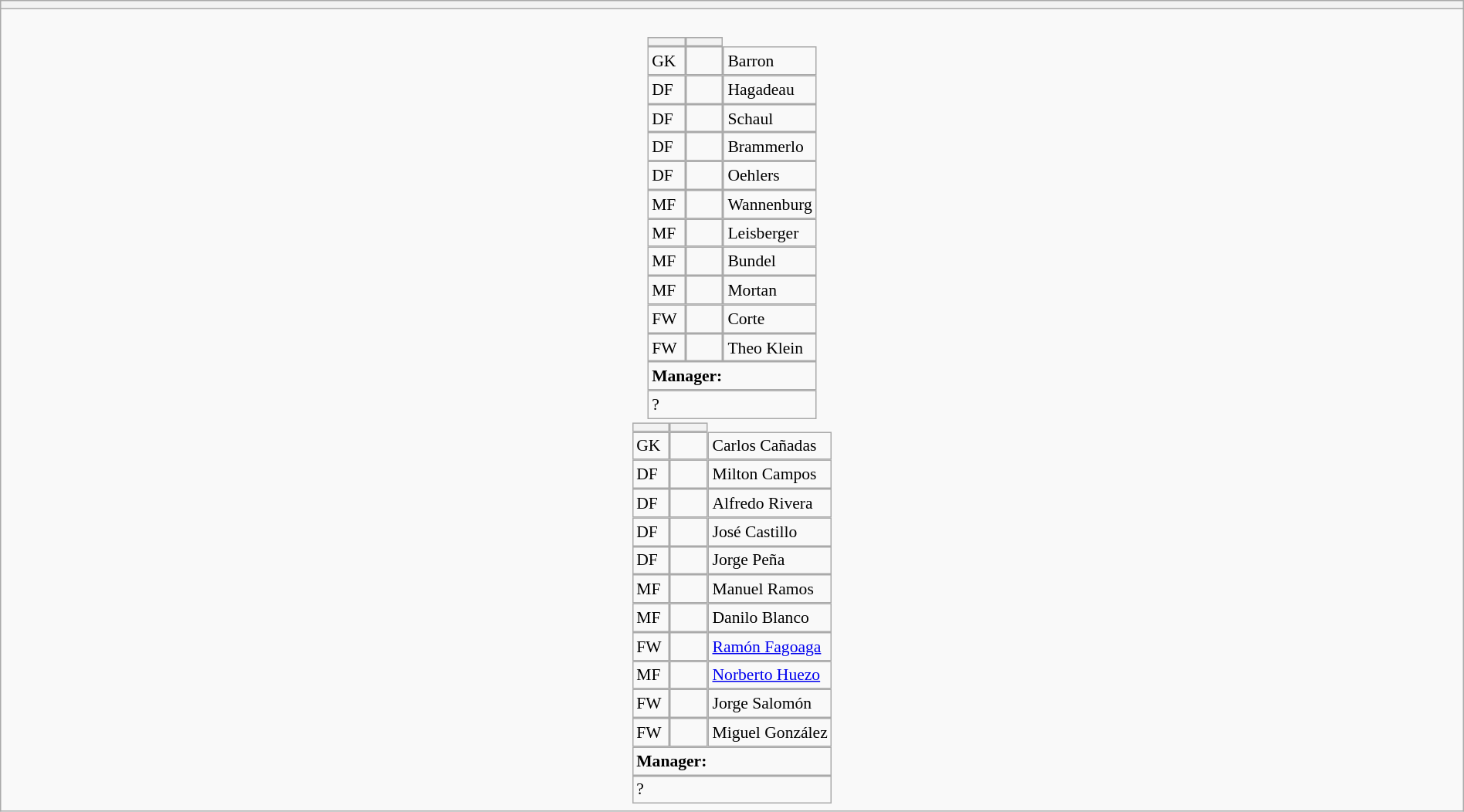<table style="width:100%" class="wikitable collapsible collapsed">
<tr>
<th></th>
</tr>
<tr>
<td><br>






<table style="font-size:90%; margin:0.2em auto;" cellspacing="0" cellpadding="0">
<tr>
<th width="25"></th>
<th width="25"></th>
</tr>
<tr>
<td>GK</td>
<td></td>
<td> Barron</td>
</tr>
<tr>
<td>DF</td>
<td></td>
<td> Hagadeau</td>
</tr>
<tr>
<td>DF</td>
<td></td>
<td> Schaul</td>
</tr>
<tr>
<td>DF</td>
<td></td>
<td> Brammerlo</td>
</tr>
<tr>
<td>DF</td>
<td></td>
<td> Oehlers</td>
</tr>
<tr>
<td>MF</td>
<td></td>
<td> Wannenburg</td>
</tr>
<tr>
<td>MF</td>
<td></td>
<td> Leisberger</td>
</tr>
<tr>
<td>MF</td>
<td></td>
<td> Bundel</td>
</tr>
<tr>
<td>MF</td>
<td></td>
<td> Mortan</td>
</tr>
<tr>
<td>FW</td>
<td></td>
<td> Corte</td>
</tr>
<tr>
<td>FW</td>
<td></td>
<td> Theo Klein</td>
</tr>
<tr>
<td colspan=3><strong>Manager:</strong></td>
</tr>
<tr>
<td colspan=4>?</td>
</tr>
</table>
<table cellspacing="0" cellpadding="0" style="font-size:90%; margin:0.2em auto;">
<tr>
<th width="25"></th>
<th width="25"></th>
</tr>
<tr>
<td>GK</td>
<td></td>
<td> Carlos Cañadas</td>
</tr>
<tr>
<td>DF</td>
<td></td>
<td> Milton Campos</td>
</tr>
<tr>
<td>DF</td>
<td></td>
<td> Alfredo Rivera</td>
</tr>
<tr>
<td>DF</td>
<td></td>
<td> José Castillo</td>
</tr>
<tr>
<td>DF</td>
<td></td>
<td> Jorge Peña</td>
</tr>
<tr>
<td>MF</td>
<td></td>
<td> Manuel Ramos</td>
</tr>
<tr>
<td>MF</td>
<td></td>
<td> Danilo Blanco</td>
</tr>
<tr>
<td>FW</td>
<td></td>
<td> <a href='#'>Ramón Fagoaga</a></td>
</tr>
<tr>
<td>MF</td>
<td></td>
<td> <a href='#'>Norberto Huezo</a></td>
</tr>
<tr>
<td>FW</td>
<td></td>
<td> Jorge Salomón</td>
</tr>
<tr>
<td>FW</td>
<td></td>
<td> Miguel González</td>
</tr>
<tr>
<td colspan=3><strong>Manager:</strong></td>
</tr>
<tr>
<td colspan=4>?</td>
</tr>
</table>
</td>
</tr>
</table>
